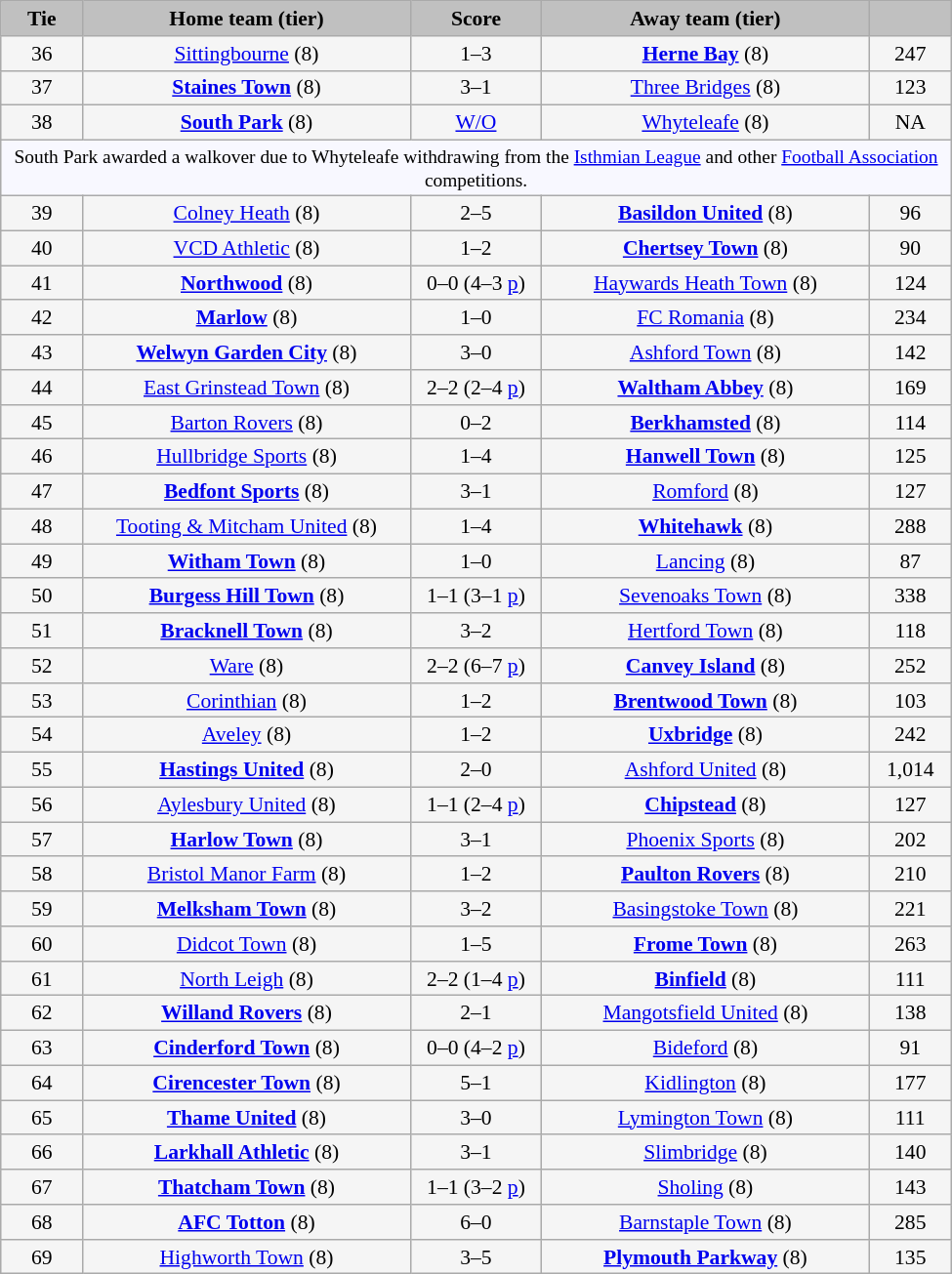<table class="wikitable" style="width: 650px; height:50px; background:WhiteSmoke; text-align:center; font-size:90%">
<tr>
<td scope="col" style="width:  7.50%; background:silver;"><strong>Tie</strong></td>
<td scope="col" style="width: 30.00%; background:silver;"><strong>Home team (tier)</strong></td>
<td scope="col" style="width: 12.00%; background:silver;"><strong>Score</strong></td>
<td scope="col" style="width: 30.00%; background:silver;"><strong>Away team (tier)</strong></td>
<td scope="col" style="width:  7.50%; background:silver;"><strong></strong></td>
</tr>
<tr>
<td>36</td>
<td><a href='#'>Sittingbourne</a> (8)</td>
<td>1–3</td>
<td><strong><a href='#'>Herne Bay</a></strong> (8)</td>
<td>247</td>
</tr>
<tr>
<td>37</td>
<td><strong><a href='#'>Staines Town</a></strong> (8)</td>
<td>3–1</td>
<td><a href='#'>Three Bridges</a> (8)</td>
<td>123</td>
</tr>
<tr>
<td>38</td>
<td><strong><a href='#'>South Park</a></strong> (8)</td>
<td><a href='#'>W/O</a></td>
<td><a href='#'>Whyteleafe</a> (8)</td>
<td>NA</td>
</tr>
<tr>
<td colspan="5" style="background:GhostWhite; height:20px; text-align:center; font-size:90%">South Park awarded a walkover due to Whyteleafe withdrawing from the <a href='#'>Isthmian League</a> and other <a href='#'>Football Association</a> competitions.</td>
</tr>
<tr>
<td>39</td>
<td><a href='#'>Colney Heath</a> (8)</td>
<td>2–5</td>
<td><strong><a href='#'>Basildon United</a></strong> (8)</td>
<td>96</td>
</tr>
<tr>
<td>40</td>
<td><a href='#'>VCD Athletic</a> (8)</td>
<td>1–2</td>
<td><strong><a href='#'>Chertsey Town</a></strong> (8)</td>
<td>90</td>
</tr>
<tr>
<td>41</td>
<td><strong><a href='#'>Northwood</a></strong> (8)</td>
<td>0–0 (4–3 <a href='#'>p</a>)</td>
<td><a href='#'>Haywards Heath Town</a> (8)</td>
<td>124</td>
</tr>
<tr>
<td>42</td>
<td><strong><a href='#'>Marlow</a></strong> (8)</td>
<td>1–0</td>
<td><a href='#'>FC Romania</a> (8)</td>
<td>234</td>
</tr>
<tr>
<td>43</td>
<td><strong><a href='#'>Welwyn Garden City</a></strong> (8)</td>
<td>3–0</td>
<td><a href='#'>Ashford Town</a> (8)</td>
<td>142</td>
</tr>
<tr>
<td>44</td>
<td><a href='#'>East Grinstead Town</a> (8)</td>
<td>2–2 (2–4 <a href='#'>p</a>)</td>
<td><strong><a href='#'>Waltham Abbey</a></strong> (8)</td>
<td>169</td>
</tr>
<tr>
<td>45</td>
<td><a href='#'>Barton Rovers</a>   (8)</td>
<td>0–2</td>
<td><strong><a href='#'>Berkhamsted</a></strong> (8)</td>
<td>114</td>
</tr>
<tr>
<td>46</td>
<td><a href='#'>Hullbridge Sports</a> (8)</td>
<td>1–4</td>
<td><strong><a href='#'>Hanwell Town</a></strong> (8)</td>
<td>125</td>
</tr>
<tr>
<td>47</td>
<td><strong><a href='#'>Bedfont Sports</a></strong> (8)</td>
<td>3–1</td>
<td><a href='#'>Romford</a> (8)</td>
<td>127</td>
</tr>
<tr>
<td>48</td>
<td><a href='#'>Tooting & Mitcham United</a> (8)</td>
<td>1–4</td>
<td><strong><a href='#'>Whitehawk</a></strong> (8)</td>
<td>288</td>
</tr>
<tr>
<td>49</td>
<td><strong><a href='#'>Witham Town</a></strong> (8)</td>
<td>1–0</td>
<td><a href='#'>Lancing</a> (8)</td>
<td>87</td>
</tr>
<tr>
<td>50</td>
<td><strong><a href='#'>Burgess Hill Town</a></strong> (8)</td>
<td>1–1 (3–1 <a href='#'>p</a>)</td>
<td><a href='#'>Sevenoaks Town</a> (8)</td>
<td>338</td>
</tr>
<tr>
<td>51</td>
<td><strong><a href='#'>Bracknell Town</a></strong> (8)</td>
<td>3–2</td>
<td><a href='#'>Hertford Town</a> (8)</td>
<td>118</td>
</tr>
<tr>
<td>52</td>
<td><a href='#'>Ware</a> (8)</td>
<td>2–2 (6–7 <a href='#'>p</a>)</td>
<td><strong><a href='#'>Canvey Island</a></strong> (8)</td>
<td>252</td>
</tr>
<tr>
<td>53</td>
<td><a href='#'>Corinthian</a> (8)</td>
<td>1–2</td>
<td><strong><a href='#'>Brentwood Town</a></strong> (8)</td>
<td>103</td>
</tr>
<tr>
<td>54</td>
<td><a href='#'>Aveley</a> (8)</td>
<td>1–2</td>
<td><strong><a href='#'>Uxbridge</a></strong> (8)</td>
<td>242</td>
</tr>
<tr>
<td>55</td>
<td><strong><a href='#'>Hastings United</a></strong> (8)</td>
<td>2–0</td>
<td><a href='#'>Ashford United</a> (8)</td>
<td>1,014</td>
</tr>
<tr>
<td>56</td>
<td><a href='#'>Aylesbury United</a> (8)</td>
<td>1–1 (2–4 <a href='#'>p</a>)</td>
<td><strong><a href='#'>Chipstead</a></strong> (8)</td>
<td>127</td>
</tr>
<tr>
<td>57</td>
<td><strong><a href='#'>Harlow Town</a></strong> (8)</td>
<td>3–1</td>
<td><a href='#'>Phoenix Sports</a> (8)</td>
<td>202</td>
</tr>
<tr>
<td>58</td>
<td><a href='#'>Bristol Manor Farm</a> (8)</td>
<td>1–2</td>
<td><strong><a href='#'>Paulton Rovers</a></strong> (8)</td>
<td>210</td>
</tr>
<tr>
<td>59</td>
<td><strong><a href='#'>Melksham Town</a></strong> (8)</td>
<td>3–2</td>
<td><a href='#'>Basingstoke Town</a> (8)</td>
<td>221</td>
</tr>
<tr>
<td>60</td>
<td><a href='#'>Didcot Town</a> (8)</td>
<td>1–5</td>
<td><strong><a href='#'>Frome Town</a></strong> (8)</td>
<td>263</td>
</tr>
<tr>
<td>61</td>
<td><a href='#'>North Leigh</a> (8)</td>
<td>2–2 (1–4 <a href='#'>p</a>)</td>
<td><strong><a href='#'>Binfield</a></strong> (8)</td>
<td>111</td>
</tr>
<tr>
<td>62</td>
<td><strong><a href='#'>Willand Rovers</a></strong> (8)</td>
<td>2–1</td>
<td><a href='#'>Mangotsfield United</a> (8)</td>
<td>138</td>
</tr>
<tr>
<td>63</td>
<td><strong><a href='#'>Cinderford Town</a></strong> (8)</td>
<td>0–0 (4–2 <a href='#'>p</a>)</td>
<td><a href='#'>Bideford</a> (8)</td>
<td>91</td>
</tr>
<tr>
<td>64</td>
<td><strong><a href='#'>Cirencester Town</a></strong> (8)</td>
<td>5–1</td>
<td><a href='#'>Kidlington</a> (8)</td>
<td>177</td>
</tr>
<tr>
<td>65</td>
<td><strong><a href='#'>Thame United</a></strong> (8)</td>
<td>3–0</td>
<td><a href='#'>Lymington Town</a> (8)</td>
<td>111</td>
</tr>
<tr>
<td>66</td>
<td><strong><a href='#'>Larkhall Athletic</a></strong> (8)</td>
<td>3–1</td>
<td><a href='#'>Slimbridge</a> (8)</td>
<td>140</td>
</tr>
<tr>
<td>67</td>
<td><strong><a href='#'>Thatcham Town</a></strong> (8)</td>
<td>1–1 (3–2 <a href='#'>p</a>)</td>
<td><a href='#'>Sholing</a> (8)</td>
<td>143</td>
</tr>
<tr>
<td>68</td>
<td><strong><a href='#'>AFC Totton</a></strong> (8)</td>
<td>6–0</td>
<td><a href='#'>Barnstaple Town</a> (8)</td>
<td>285</td>
</tr>
<tr>
<td>69</td>
<td><a href='#'>Highworth Town</a> (8)</td>
<td>3–5</td>
<td><strong><a href='#'>Plymouth Parkway</a></strong> (8)</td>
<td>135</td>
</tr>
</table>
